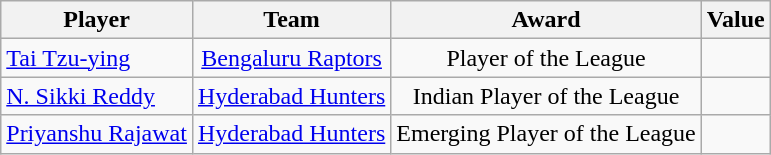<table class="wikitable"  style="text-align: center">
<tr>
<th>Player</th>
<th>Team</th>
<th>Award</th>
<th>Value</th>
</tr>
<tr>
<td style="text-align:left"> <a href='#'>Tai Tzu-ying</a></td>
<td><a href='#'>Bengaluru Raptors</a></td>
<td>Player of the League</td>
<td></td>
</tr>
<tr>
<td style="text-align:left"> <a href='#'>N. Sikki Reddy</a></td>
<td><a href='#'>Hyderabad Hunters</a></td>
<td>Indian Player of the League</td>
<td></td>
</tr>
<tr>
<td style="text-align:left"> <a href='#'>Priyanshu Rajawat</a></td>
<td><a href='#'>Hyderabad Hunters</a></td>
<td>Emerging Player of the League</td>
<td></td>
</tr>
</table>
